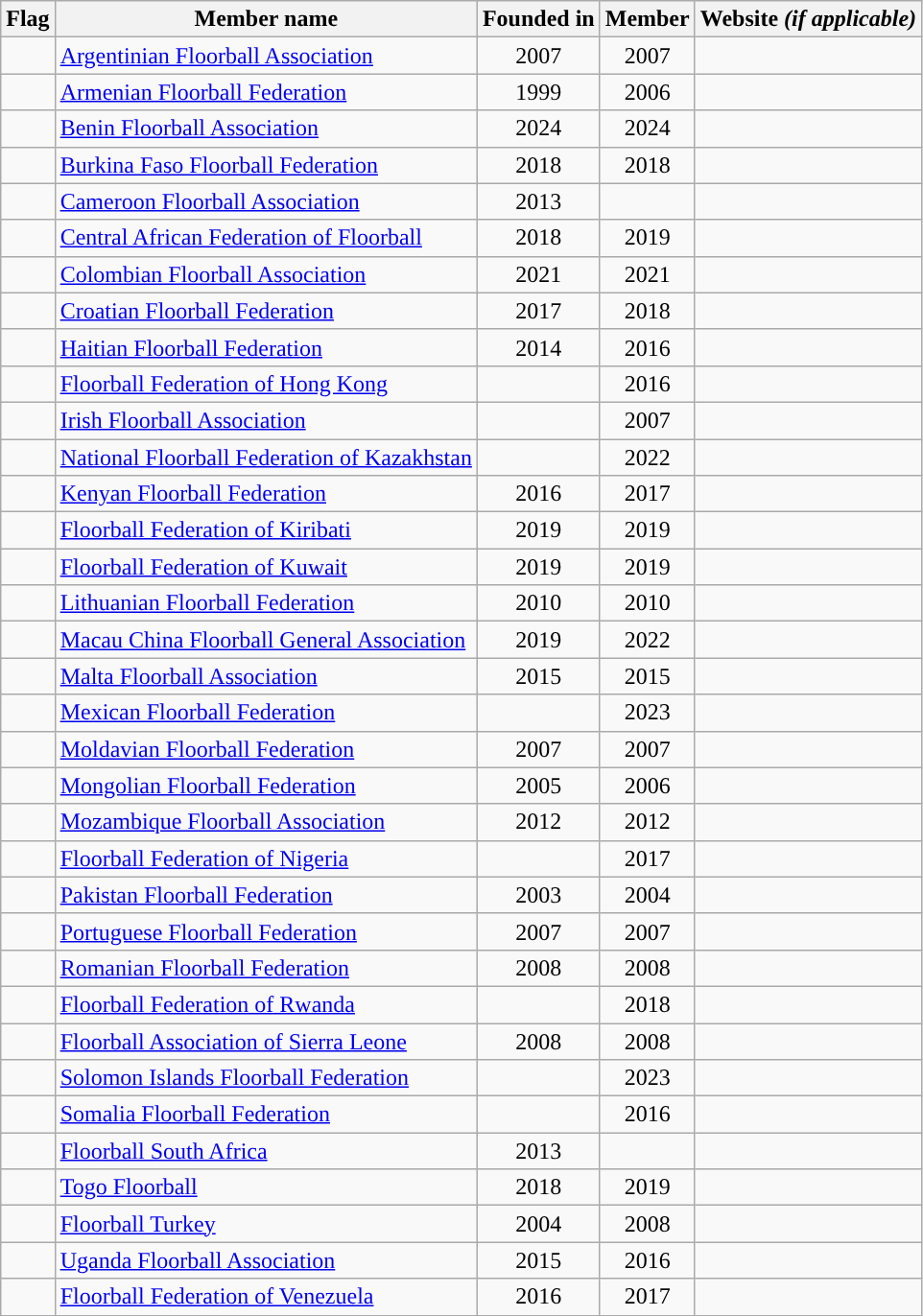<table class="wikitable sortable">
<tr>
<th>Flag</th>
<th>Member name</th>
<th>Founded in</th>
<th>Member</th>
<th>Website <em>(if applicable)</em></th>
</tr>
<tr>
<td></td>
<td><a href='#'>Argentinian Floorball Association</a>  </td>
<td align=center>2007</td>
<td align=center>2007</td>
<td></td>
</tr>
<tr>
<td></td>
<td><a href='#'>Armenian Floorball Federation</a></td>
<td align=center>1999</td>
<td align=center>2006</td>
<td></td>
</tr>
<tr>
<td></td>
<td><a href='#'>Benin Floorball Association</a></td>
<td align=center>2024</td>
<td align=center>2024</td>
<td></td>
</tr>
<tr>
<td></td>
<td><a href='#'>Burkina Faso Floorball Federation</a></td>
<td align=center>2018</td>
<td align=center>2018</td>
<td></td>
</tr>
<tr>
<td></td>
<td><a href='#'>Cameroon Floorball Association</a></td>
<td align=center>2013</td>
<td align=center data-sort-value=9999></td>
<td></td>
</tr>
<tr>
<td></td>
<td><a href='#'>Central African Federation of Floorball</a></td>
<td align=center>2018</td>
<td align=center>2019</td>
<td></td>
</tr>
<tr>
<td></td>
<td><a href='#'>Colombian Floorball Association</a></td>
<td align=center>2021</td>
<td align=center>2021</td>
<td></td>
</tr>
<tr>
<td></td>
<td><a href='#'>Croatian Floorball Federation</a></td>
<td align=center>2017</td>
<td align=center>2018</td>
<td></td>
</tr>
<tr>
<td></td>
<td><a href='#'>Haitian Floorball Federation</a></td>
<td align=center>2014</td>
<td align=center>2016</td>
<td></td>
</tr>
<tr>
<td></td>
<td><a href='#'>Floorball Federation of Hong Kong</a></td>
<td data-sort-value=9999></td>
<td align=center>2016</td>
<td></td>
</tr>
<tr>
<td></td>
<td><a href='#'>Irish Floorball Association</a></td>
<td data-sort-value=9999></td>
<td align=center>2007</td>
<td></td>
</tr>
<tr>
<td></td>
<td><a href='#'>National Floorball Federation of Kazakhstan</a></td>
<td data-sort-value=9999></td>
<td align=center>2022</td>
<td></td>
</tr>
<tr>
<td></td>
<td><a href='#'>Kenyan Floorball Federation</a></td>
<td align=center>2016</td>
<td align=center>2017</td>
<td></td>
</tr>
<tr>
<td></td>
<td><a href='#'>Floorball Federation of Kiribati</a></td>
<td align=center>2019</td>
<td align="center">2019</td>
<td></td>
</tr>
<tr>
<td></td>
<td><a href='#'>Floorball Federation of Kuwait</a></td>
<td align=center>2019</td>
<td align=center>2019</td>
<td></td>
</tr>
<tr>
<td></td>
<td><a href='#'>Lithuanian Floorball Federation</a></td>
<td align=center>2010</td>
<td align=center>2010</td>
<td></td>
</tr>
<tr>
<td></td>
<td><a href='#'>Macau China Floorball General Association</a></td>
<td align=center>2019</td>
<td align=center>2022</td>
<td></td>
</tr>
<tr>
<td></td>
<td><a href='#'>Malta Floorball Association</a></td>
<td align=center>2015</td>
<td align=center>2015</td>
<td></td>
</tr>
<tr>
<td></td>
<td><a href='#'>Mexican Floorball Federation</a></td>
<td data-sort-value=9999></td>
<td align=center>2023</td>
<td></td>
</tr>
<tr>
<td></td>
<td><a href='#'>Moldavian Floorball Federation</a></td>
<td align=center>2007</td>
<td align=center>2007</td>
<td></td>
</tr>
<tr>
<td></td>
<td><a href='#'>Mongolian Floorball Federation</a></td>
<td align=center>2005</td>
<td align=center>2006</td>
<td></td>
</tr>
<tr>
<td></td>
<td><a href='#'>Mozambique Floorball Association</a></td>
<td align=center>2012</td>
<td align=center>2012</td>
<td></td>
</tr>
<tr>
<td></td>
<td><a href='#'>Floorball Federation of Nigeria</a></td>
<td align=center data-sort-value=9999></td>
<td align=center>2017</td>
<td></td>
</tr>
<tr>
<td></td>
<td><a href='#'>Pakistan Floorball Federation</a></td>
<td align=center>2003</td>
<td align=center>2004</td>
<td></td>
</tr>
<tr>
<td></td>
<td><a href='#'>Portuguese Floorball Federation</a></td>
<td align=center>2007</td>
<td align=center>2007</td>
<td></td>
</tr>
<tr>
<td></td>
<td><a href='#'>Romanian Floorball Federation</a></td>
<td align=center>2008</td>
<td align=center>2008</td>
<td></td>
</tr>
<tr>
<td></td>
<td><a href='#'>Floorball Federation of Rwanda</a></td>
<td align=center data-sort-value=9999></td>
<td align=center>2018</td>
<td></td>
</tr>
<tr>
<td></td>
<td><a href='#'>Floorball Association of Sierra Leone</a></td>
<td align=center>2008</td>
<td align=center>2008</td>
<td></td>
</tr>
<tr>
<td></td>
<td><a href='#'>Solomon Islands Floorball Federation</a></td>
<td align=center data-sort-value=9999></td>
<td align=center>2023</td>
<td></td>
</tr>
<tr>
<td></td>
<td><a href='#'>Somalia Floorball Federation</a></td>
<td align=center data-sort-value=9999></td>
<td align=center>2016</td>
<td></td>
</tr>
<tr>
<td></td>
<td><a href='#'>Floorball South Africa</a></td>
<td align=center>2013</td>
<td align=center data-sort-value=9999></td>
<td></td>
</tr>
<tr>
<td></td>
<td><a href='#'>Togo Floorball</a></td>
<td align=center>2018</td>
<td align=center>2019</td>
<td></td>
</tr>
<tr>
<td></td>
<td><a href='#'>Floorball Turkey</a></td>
<td align=center>2004</td>
<td align=center>2008</td>
<td></td>
</tr>
<tr>
<td></td>
<td><a href='#'>Uganda Floorball Association</a></td>
<td align=center>2015</td>
<td align=center>2016</td>
<td></td>
</tr>
<tr>
<td></td>
<td><a href='#'>Floorball Federation of Venezuela</a></td>
<td align=center>2016</td>
<td align=center>2017</td>
<td></td>
</tr>
</table>
